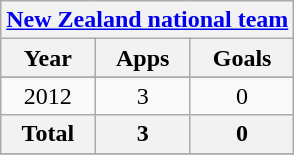<table class="wikitable" style="text-align:center">
<tr>
<th colspan=3><a href='#'>New Zealand national team</a></th>
</tr>
<tr>
<th>Year</th>
<th>Apps</th>
<th>Goals</th>
</tr>
<tr>
</tr>
<tr>
<td>2012</td>
<td>3</td>
<td>0</td>
</tr>
<tr>
<th>Total</th>
<th>3</th>
<th>0</th>
</tr>
<tr>
</tr>
</table>
